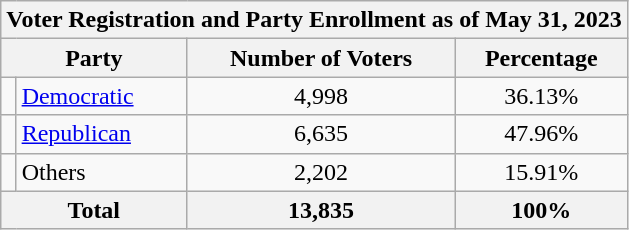<table class=wikitable>
<tr>
<th colspan = 6>Voter Registration and Party Enrollment as of May 31, 2023</th>
</tr>
<tr>
<th colspan = 2>Party</th>
<th>Number of Voters</th>
<th>Percentage</th>
</tr>
<tr>
<td></td>
<td><a href='#'>Democratic</a></td>
<td align = center>4,998</td>
<td align = center>36.13%</td>
</tr>
<tr>
<td></td>
<td><a href='#'>Republican</a></td>
<td align = center>6,635</td>
<td align = center>47.96%</td>
</tr>
<tr>
<td></td>
<td>Others</td>
<td align = center>2,202</td>
<td align = center>15.91%</td>
</tr>
<tr>
<th colspan = 2>Total</th>
<th align = center>13,835</th>
<th align = center>100%</th>
</tr>
</table>
